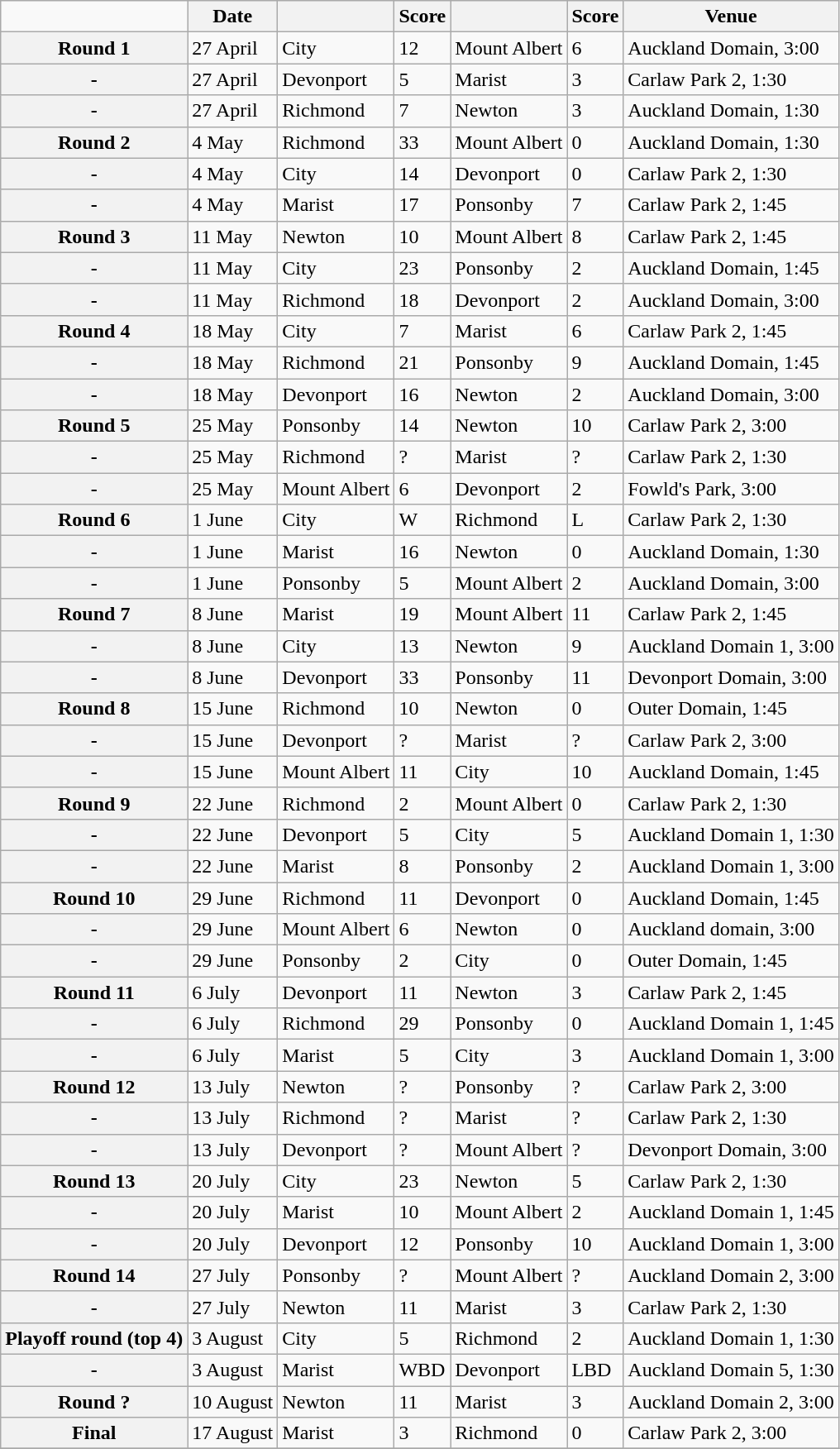<table class="wikitable mw-collapsible">
<tr>
<td></td>
<th scope="col">Date</th>
<th scope="col"></th>
<th scope="col">Score</th>
<th scope="col"></th>
<th scope="col">Score</th>
<th scope="col">Venue</th>
</tr>
<tr>
<th scope="row">Round 1</th>
<td>27 April</td>
<td>City</td>
<td>12</td>
<td>Mount Albert</td>
<td>6</td>
<td>Auckland Domain, 3:00</td>
</tr>
<tr>
<th scope="row">-</th>
<td>27 April</td>
<td>Devonport</td>
<td>5</td>
<td>Marist</td>
<td>3</td>
<td>Carlaw Park 2, 1:30</td>
</tr>
<tr>
<th scope="row">-</th>
<td>27 April</td>
<td>Richmond</td>
<td>7</td>
<td>Newton</td>
<td>3</td>
<td>Auckland Domain, 1:30</td>
</tr>
<tr>
<th scope="row">Round 2</th>
<td>4 May</td>
<td>Richmond</td>
<td>33</td>
<td>Mount Albert</td>
<td>0</td>
<td>Auckland Domain, 1:30</td>
</tr>
<tr>
<th scope="row">-</th>
<td>4 May</td>
<td>City</td>
<td>14</td>
<td>Devonport</td>
<td>0</td>
<td>Carlaw Park 2, 1:30</td>
</tr>
<tr>
<th scope="row">-</th>
<td>4 May</td>
<td>Marist</td>
<td>17</td>
<td>Ponsonby</td>
<td>7</td>
<td>Carlaw Park 2, 1:45</td>
</tr>
<tr>
<th scope="row">Round 3</th>
<td>11 May</td>
<td>Newton</td>
<td>10</td>
<td>Mount Albert</td>
<td>8</td>
<td>Carlaw Park 2, 1:45</td>
</tr>
<tr>
<th scope="row">-</th>
<td>11 May</td>
<td>City</td>
<td>23</td>
<td>Ponsonby</td>
<td>2</td>
<td>Auckland Domain, 1:45</td>
</tr>
<tr>
<th scope="row">-</th>
<td>11 May</td>
<td>Richmond</td>
<td>18</td>
<td>Devonport</td>
<td>2</td>
<td>Auckland Domain, 3:00</td>
</tr>
<tr>
<th scope="row">Round 4</th>
<td>18 May</td>
<td>City</td>
<td>7</td>
<td>Marist</td>
<td>6</td>
<td>Carlaw Park 2, 1:45</td>
</tr>
<tr>
<th scope="row">-</th>
<td>18 May</td>
<td>Richmond</td>
<td>21</td>
<td>Ponsonby</td>
<td>9</td>
<td>Auckland Domain, 1:45</td>
</tr>
<tr>
<th scope="row">-</th>
<td>18 May</td>
<td>Devonport</td>
<td>16</td>
<td>Newton</td>
<td>2</td>
<td>Auckland Domain, 3:00</td>
</tr>
<tr>
<th scope="row">Round 5</th>
<td>25 May</td>
<td>Ponsonby</td>
<td>14</td>
<td>Newton</td>
<td>10</td>
<td>Carlaw Park 2, 3:00</td>
</tr>
<tr>
<th scope="row">-</th>
<td>25 May</td>
<td>Richmond</td>
<td>?</td>
<td>Marist</td>
<td>?</td>
<td>Carlaw Park 2, 1:30</td>
</tr>
<tr>
<th scope="row">-</th>
<td>25 May</td>
<td>Mount Albert</td>
<td>6</td>
<td>Devonport</td>
<td>2</td>
<td>Fowld's Park, 3:00</td>
</tr>
<tr>
<th scope="row">Round 6</th>
<td>1 June</td>
<td>City</td>
<td>W</td>
<td>Richmond</td>
<td>L</td>
<td>Carlaw Park 2, 1:30</td>
</tr>
<tr>
<th scope="row">-</th>
<td>1 June</td>
<td>Marist</td>
<td>16</td>
<td>Newton</td>
<td>0</td>
<td>Auckland Domain, 1:30</td>
</tr>
<tr>
<th scope="row">-</th>
<td>1 June</td>
<td>Ponsonby</td>
<td>5</td>
<td>Mount Albert</td>
<td>2</td>
<td>Auckland Domain, 3:00</td>
</tr>
<tr>
<th scope="row">Round 7</th>
<td>8 June</td>
<td>Marist</td>
<td>19</td>
<td>Mount Albert</td>
<td>11</td>
<td>Carlaw Park 2, 1:45</td>
</tr>
<tr>
<th scope="row">-</th>
<td>8 June</td>
<td>City</td>
<td>13</td>
<td>Newton</td>
<td>9</td>
<td>Auckland Domain 1, 3:00</td>
</tr>
<tr>
<th scope="row">-</th>
<td>8 June</td>
<td>Devonport</td>
<td>33</td>
<td>Ponsonby</td>
<td>11</td>
<td>Devonport Domain, 3:00</td>
</tr>
<tr>
<th scope="row">Round 8</th>
<td>15 June</td>
<td>Richmond</td>
<td>10</td>
<td>Newton</td>
<td>0</td>
<td>Outer Domain, 1:45</td>
</tr>
<tr>
<th scope="row">-</th>
<td>15 June</td>
<td>Devonport</td>
<td>?</td>
<td>Marist</td>
<td>?</td>
<td>Carlaw Park 2, 3:00</td>
</tr>
<tr>
<th scope="row">-</th>
<td>15 June</td>
<td>Mount Albert</td>
<td>11</td>
<td>City</td>
<td>10</td>
<td>Auckland Domain, 1:45</td>
</tr>
<tr>
<th scope="row">Round 9</th>
<td>22 June</td>
<td>Richmond</td>
<td>2</td>
<td>Mount Albert</td>
<td>0</td>
<td>Carlaw Park 2, 1:30</td>
</tr>
<tr>
<th scope="row">-</th>
<td>22 June</td>
<td>Devonport</td>
<td>5</td>
<td>City</td>
<td>5</td>
<td>Auckland Domain 1, 1:30</td>
</tr>
<tr>
<th scope="row">-</th>
<td>22 June</td>
<td>Marist</td>
<td>8</td>
<td>Ponsonby</td>
<td>2</td>
<td>Auckland Domain 1, 3:00</td>
</tr>
<tr>
<th scope="row">Round 10</th>
<td>29 June</td>
<td>Richmond</td>
<td>11</td>
<td>Devonport</td>
<td>0</td>
<td>Auckland Domain, 1:45</td>
</tr>
<tr>
<th scope="row">-</th>
<td>29 June</td>
<td>Mount Albert</td>
<td>6</td>
<td>Newton</td>
<td>0</td>
<td>Auckland domain, 3:00</td>
</tr>
<tr>
<th scope="row">-</th>
<td>29 June</td>
<td>Ponsonby</td>
<td>2</td>
<td>City</td>
<td>0</td>
<td>Outer Domain, 1:45</td>
</tr>
<tr>
<th scope="row">Round 11</th>
<td>6 July</td>
<td>Devonport</td>
<td>11</td>
<td>Newton</td>
<td>3</td>
<td>Carlaw Park 2, 1:45</td>
</tr>
<tr>
<th scope="row">-</th>
<td>6 July</td>
<td>Richmond</td>
<td>29</td>
<td>Ponsonby</td>
<td>0</td>
<td>Auckland Domain 1, 1:45</td>
</tr>
<tr>
<th scope="row">-</th>
<td>6 July</td>
<td>Marist</td>
<td>5</td>
<td>City</td>
<td>3</td>
<td>Auckland Domain 1, 3:00</td>
</tr>
<tr>
<th scope="row">Round 12</th>
<td>13 July</td>
<td>Newton</td>
<td>?</td>
<td>Ponsonby</td>
<td>?</td>
<td>Carlaw Park 2, 3:00</td>
</tr>
<tr>
<th scope="row">-</th>
<td>13 July</td>
<td>Richmond</td>
<td>?</td>
<td>Marist</td>
<td>?</td>
<td>Carlaw Park 2, 1:30</td>
</tr>
<tr>
<th scope="row">-</th>
<td>13 July</td>
<td>Devonport</td>
<td>?</td>
<td>Mount Albert</td>
<td>?</td>
<td>Devonport Domain, 3:00</td>
</tr>
<tr>
<th scope="row">Round 13</th>
<td>20 July</td>
<td>City</td>
<td>23</td>
<td>Newton</td>
<td>5</td>
<td>Carlaw Park 2, 1:30</td>
</tr>
<tr>
<th scope="row">-</th>
<td>20 July</td>
<td>Marist</td>
<td>10</td>
<td>Mount Albert</td>
<td>2</td>
<td>Auckland Domain 1, 1:45</td>
</tr>
<tr>
<th scope="row">-</th>
<td>20 July</td>
<td>Devonport</td>
<td>12</td>
<td>Ponsonby</td>
<td>10</td>
<td>Auckland Domain 1, 3:00</td>
</tr>
<tr>
<th scope="row">Round 14</th>
<td>27 July</td>
<td>Ponsonby</td>
<td>?</td>
<td>Mount Albert</td>
<td>?</td>
<td>Auckland Domain 2, 3:00</td>
</tr>
<tr>
<th scope="row">-</th>
<td>27 July</td>
<td>Newton</td>
<td>11</td>
<td>Marist</td>
<td>3</td>
<td>Carlaw Park 2, 1:30</td>
</tr>
<tr>
<th scope="row">Playoff round (top 4)</th>
<td>3 August</td>
<td>City</td>
<td>5</td>
<td>Richmond</td>
<td>2</td>
<td>Auckland Domain 1, 1:30</td>
</tr>
<tr>
<th scope="row">-</th>
<td>3 August</td>
<td>Marist</td>
<td>WBD</td>
<td>Devonport</td>
<td>LBD</td>
<td>Auckland Domain 5, 1:30</td>
</tr>
<tr>
<th scope="row">Round ?</th>
<td>10 August</td>
<td>Newton</td>
<td>11</td>
<td>Marist</td>
<td>3</td>
<td>Auckland Domain 2, 3:00</td>
</tr>
<tr>
<th scope="row">Final</th>
<td>17 August</td>
<td>Marist</td>
<td>3</td>
<td>Richmond</td>
<td>0</td>
<td>Carlaw Park 2, 3:00</td>
</tr>
<tr>
</tr>
</table>
